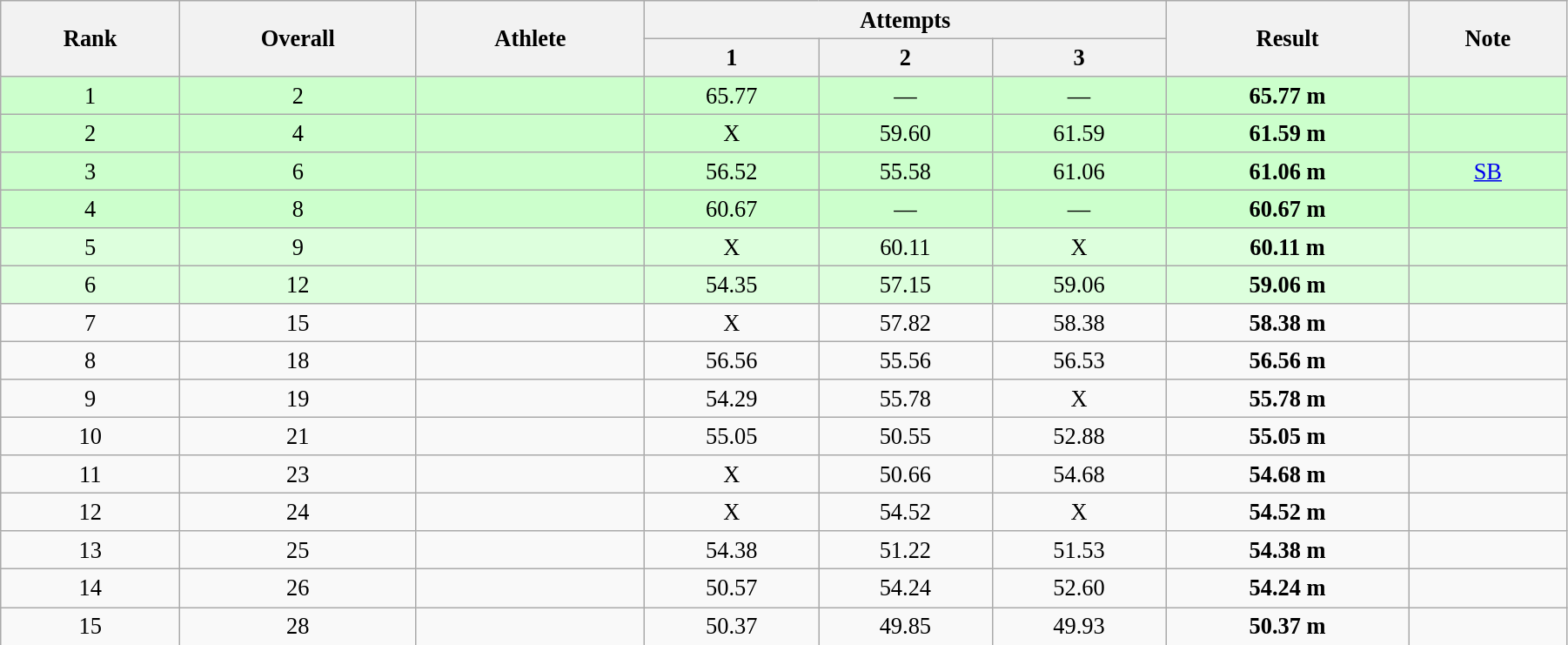<table class="wikitable" style=" text-align:center; font-size:110%;" width="95%">
<tr>
<th rowspan="2">Rank</th>
<th rowspan="2">Overall</th>
<th rowspan="2">Athlete</th>
<th colspan="3">Attempts</th>
<th rowspan="2">Result</th>
<th rowspan="2">Note</th>
</tr>
<tr>
<th>1</th>
<th>2</th>
<th>3</th>
</tr>
<tr bgcolor=#CCFFCC>
<td>1</td>
<td>2</td>
<td align=left></td>
<td>65.77</td>
<td>—</td>
<td>—</td>
<td><strong>65.77 m </strong></td>
<td></td>
</tr>
<tr bgcolor=#CCFFCC>
<td>2</td>
<td>4</td>
<td align=left></td>
<td>X</td>
<td>59.60</td>
<td>61.59</td>
<td><strong>61.59 m </strong></td>
<td></td>
</tr>
<tr bgcolor=#CCFFCC>
<td>3</td>
<td>6</td>
<td align=left></td>
<td>56.52</td>
<td>55.58</td>
<td>61.06</td>
<td><strong>61.06 m </strong></td>
<td><a href='#'>SB</a></td>
</tr>
<tr bgcolor=#CCFFCC>
<td>4</td>
<td>8</td>
<td align=left></td>
<td>60.67</td>
<td>—</td>
<td>—</td>
<td><strong>60.67 m </strong></td>
<td></td>
</tr>
<tr bgcolor=#DDFFDD>
<td>5</td>
<td>9</td>
<td align=left></td>
<td>X</td>
<td>60.11</td>
<td>X</td>
<td><strong>60.11 m </strong></td>
<td></td>
</tr>
<tr bgcolor=#DDFFDD>
<td>6</td>
<td>12</td>
<td align=left></td>
<td>54.35</td>
<td>57.15</td>
<td>59.06</td>
<td><strong>59.06 m </strong></td>
<td></td>
</tr>
<tr>
<td>7</td>
<td>15</td>
<td align=left></td>
<td>X</td>
<td>57.82</td>
<td>58.38</td>
<td><strong>58.38 m </strong></td>
<td></td>
</tr>
<tr>
<td>8</td>
<td>18</td>
<td align=left></td>
<td>56.56</td>
<td>55.56</td>
<td>56.53</td>
<td><strong>56.56 m </strong></td>
<td></td>
</tr>
<tr>
<td>9</td>
<td>19</td>
<td align=left></td>
<td>54.29</td>
<td>55.78</td>
<td>X</td>
<td><strong>55.78 m </strong></td>
<td></td>
</tr>
<tr>
<td>10</td>
<td>21</td>
<td align=left></td>
<td>55.05</td>
<td>50.55</td>
<td>52.88</td>
<td><strong>55.05 m </strong></td>
<td></td>
</tr>
<tr>
<td>11</td>
<td>23</td>
<td align=left></td>
<td>X</td>
<td>50.66</td>
<td>54.68</td>
<td><strong>54.68 m </strong></td>
<td></td>
</tr>
<tr>
<td>12</td>
<td>24</td>
<td align=left></td>
<td>X</td>
<td>54.52</td>
<td>X</td>
<td><strong>54.52 m </strong></td>
<td></td>
</tr>
<tr>
<td>13</td>
<td>25</td>
<td align=left></td>
<td>54.38</td>
<td>51.22</td>
<td>51.53</td>
<td><strong>54.38 m </strong></td>
<td></td>
</tr>
<tr>
<td>14</td>
<td>26</td>
<td align=left></td>
<td>50.57</td>
<td>54.24</td>
<td>52.60</td>
<td><strong>54.24 m </strong></td>
<td></td>
</tr>
<tr>
<td>15</td>
<td>28</td>
<td align=left></td>
<td>50.37</td>
<td>49.85</td>
<td>49.93</td>
<td><strong>50.37 m </strong></td>
<td></td>
</tr>
</table>
